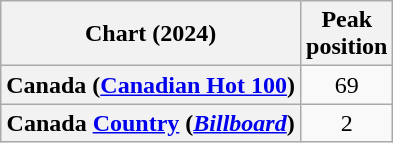<table class="wikitable sortable plainrowheaders" style="text-align:center;">
<tr>
<th scope="col">Chart (2024)</th>
<th scope="col">Peak <br> position</th>
</tr>
<tr>
<th scope="row">Canada (<a href='#'>Canadian Hot 100</a>)</th>
<td>69</td>
</tr>
<tr>
<th scope="row">Canada <a href='#'>Country</a> (<em><a href='#'>Billboard</a></em>)</th>
<td>2</td>
</tr>
</table>
